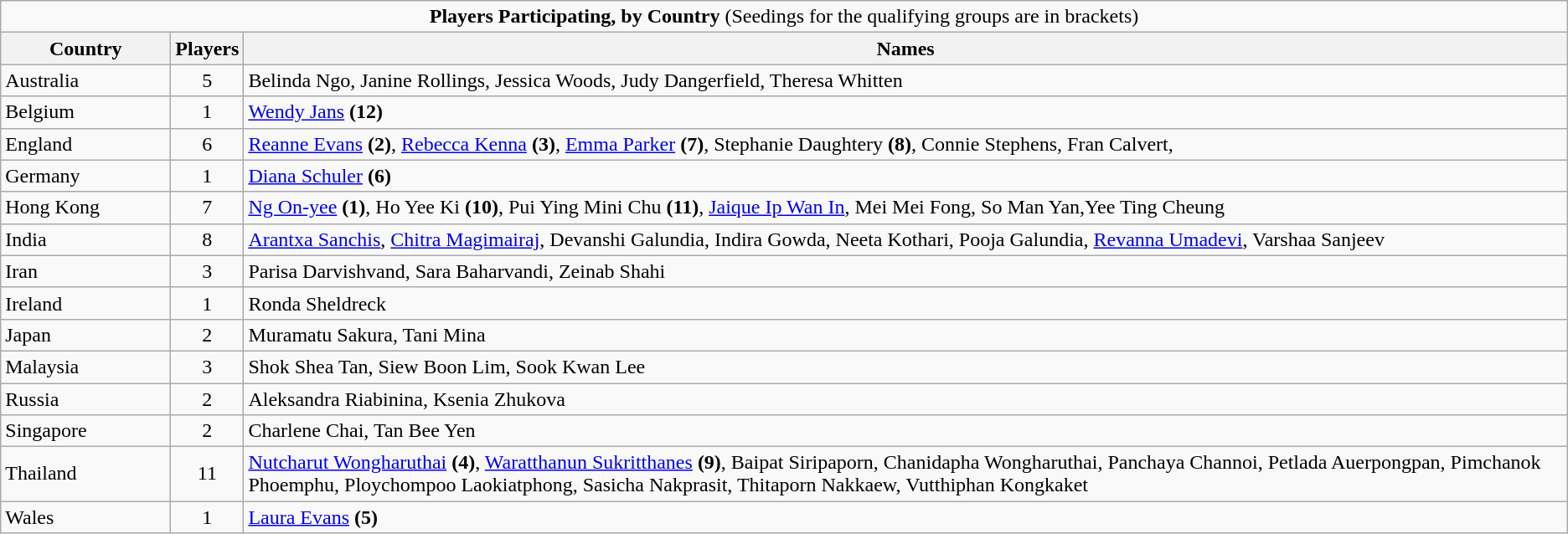<table class="wikitable sortable">
<tr>
<td colspan="3" style="text-align:center;"><strong>Players Participating, by Country</strong> (Seedings for the qualifying groups are in brackets)</td>
</tr>
<tr>
<th scope="col" style="width: 8em;">Country</th>
<th style="text-align:center;">Players</th>
<th>Names</th>
</tr>
<tr>
<td> Australia</td>
<td style="text-align:center;">5</td>
<td>Belinda Ngo, Janine Rollings, Jessica Woods, Judy Dangerfield, Theresa Whitten</td>
</tr>
<tr>
<td> Belgium</td>
<td style="text-align:center;">1</td>
<td><a href='#'>Wendy Jans</a> <strong>(12)</strong></td>
</tr>
<tr>
<td> England</td>
<td style="text-align:center;">6</td>
<td><a href='#'>Reanne Evans</a> <strong>(2)</strong>, <a href='#'>Rebecca Kenna</a> <strong>(3)</strong>, <a href='#'>Emma Parker</a> <strong>(7)</strong>, Stephanie Daughtery <strong>(8)</strong>, Connie Stephens, Fran Calvert,</td>
</tr>
<tr>
<td> Germany</td>
<td style="text-align:center;">1</td>
<td><a href='#'>Diana Schuler</a> <strong>(6)</strong></td>
</tr>
<tr>
<td> Hong Kong</td>
<td style="text-align:center;">7</td>
<td><a href='#'>Ng On-yee</a> <strong>(1)</strong>, Ho Yee Ki <strong>(10)</strong>, Pui Ying Mini Chu <strong>(11)</strong>, <a href='#'>Jaique Ip Wan In</a>, Mei Mei Fong, So Man Yan,Yee Ting Cheung</td>
</tr>
<tr>
<td> India</td>
<td style="text-align:center;">8</td>
<td><a href='#'>Arantxa Sanchis</a>, <a href='#'>Chitra Magimairaj</a>, Devanshi Galundia, Indira Gowda, Neeta Kothari, Pooja Galundia, <a href='#'>Revanna Umadevi</a>, Varshaa Sanjeev</td>
</tr>
<tr>
<td> Iran</td>
<td style="text-align:center;">3</td>
<td>Parisa Darvishvand, Sara Baharvandi, Zeinab Shahi</td>
</tr>
<tr>
<td> Ireland</td>
<td style="text-align:center;">1</td>
<td>Ronda Sheldreck</td>
</tr>
<tr>
<td> Japan</td>
<td style="text-align:center;">2</td>
<td>Muramatu Sakura, Tani Mina</td>
</tr>
<tr>
<td> Malaysia</td>
<td style="text-align:center;">3</td>
<td>Shok Shea Tan, Siew Boon Lim,  Sook Kwan Lee</td>
</tr>
<tr>
<td> Russia</td>
<td style="text-align:center;">2</td>
<td>Aleksandra Riabinina, Ksenia Zhukova</td>
</tr>
<tr>
<td> Singapore</td>
<td style="text-align:center;">2</td>
<td>Charlene Chai, Tan Bee Yen</td>
</tr>
<tr>
<td> Thailand</td>
<td style="text-align:center;">11</td>
<td><a href='#'>Nutcharut Wongharuthai</a> <strong>(4)</strong>, <a href='#'>Waratthanun Sukritthanes</a> <strong>(9)</strong>, Baipat Siripaporn, Chanidapha Wongharuthai, Panchaya Channoi, Petlada Auerpongpan, Pimchanok Phoemphu, Ploychompoo Laokiatphong, Sasicha Nakprasit, Thitaporn Nakkaew, Vutthiphan Kongkaket</td>
</tr>
<tr>
<td> Wales</td>
<td style="text-align:center;">1</td>
<td><a href='#'>Laura Evans</a> <strong>(5)</strong></td>
</tr>
</table>
